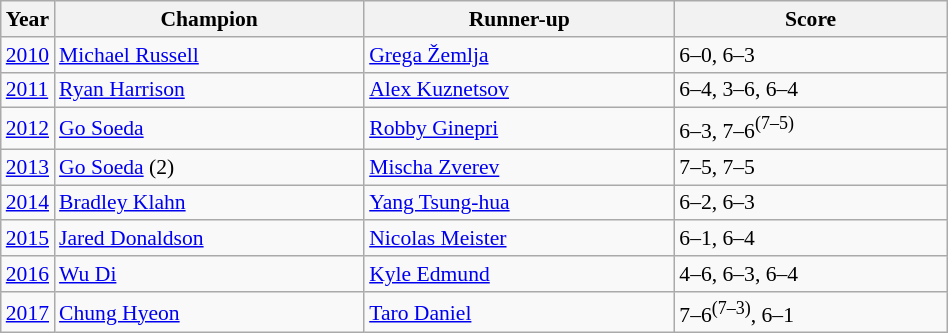<table class="wikitable" style="font-size:90%">
<tr>
<th>Year</th>
<th width="200">Champion</th>
<th width="200">Runner-up</th>
<th width="175">Score</th>
</tr>
<tr>
<td><a href='#'>2010</a></td>
<td> <a href='#'>Michael Russell</a></td>
<td> <a href='#'>Grega Žemlja</a></td>
<td>6–0, 6–3</td>
</tr>
<tr>
<td><a href='#'>2011</a></td>
<td> <a href='#'>Ryan Harrison</a></td>
<td> <a href='#'>Alex Kuznetsov</a></td>
<td>6–4, 3–6, 6–4</td>
</tr>
<tr>
<td><a href='#'>2012</a></td>
<td> <a href='#'>Go Soeda</a></td>
<td> <a href='#'>Robby Ginepri</a></td>
<td>6–3, 7–6<sup>(7–5)</sup></td>
</tr>
<tr>
<td><a href='#'>2013</a></td>
<td> <a href='#'>Go Soeda</a> (2)</td>
<td> <a href='#'>Mischa Zverev</a></td>
<td>7–5, 7–5</td>
</tr>
<tr>
<td><a href='#'>2014</a></td>
<td> <a href='#'>Bradley Klahn</a></td>
<td> <a href='#'>Yang Tsung-hua</a></td>
<td>6–2, 6–3</td>
</tr>
<tr>
<td><a href='#'>2015</a></td>
<td> <a href='#'>Jared Donaldson</a></td>
<td> <a href='#'>Nicolas Meister</a></td>
<td>6–1, 6–4</td>
</tr>
<tr>
<td><a href='#'>2016</a></td>
<td> <a href='#'>Wu Di</a></td>
<td> <a href='#'>Kyle Edmund</a></td>
<td>4–6, 6–3, 6–4</td>
</tr>
<tr>
<td><a href='#'>2017</a></td>
<td> <a href='#'>Chung Hyeon</a></td>
<td> <a href='#'>Taro Daniel</a></td>
<td>7–6<sup>(7–3)</sup>, 6–1</td>
</tr>
</table>
